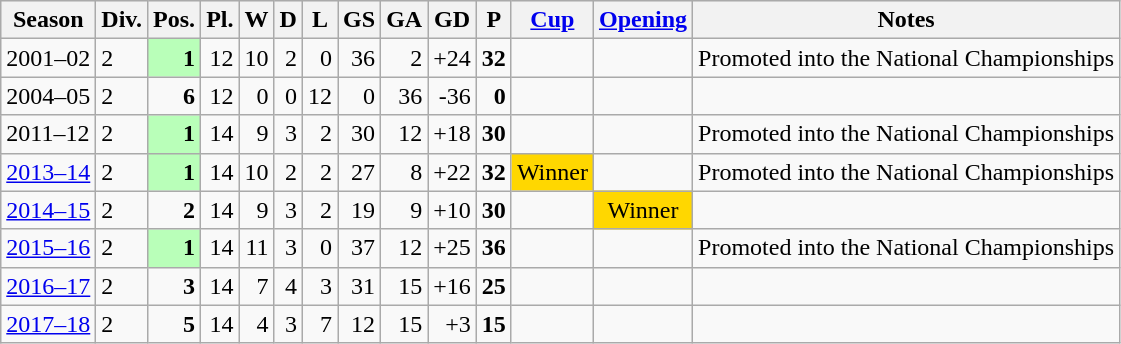<table class="wikitable">
<tr style="background:#efefef;">
<th>Season</th>
<th>Div.</th>
<th>Pos.</th>
<th>Pl.</th>
<th>W</th>
<th>D</th>
<th>L</th>
<th>GS</th>
<th>GA</th>
<th>GD</th>
<th>P</th>
<th><a href='#'>Cup</a></th>
<th><a href='#'>Opening</a></th>
<th>Notes</th>
</tr>
<tr>
<td>2001–02</td>
<td>2</td>
<td align=right bgcolor=#B9FFB9><strong>1</strong></td>
<td align=right>12</td>
<td align=right>10</td>
<td align=right>2</td>
<td align=right>0</td>
<td align=right>36</td>
<td align=right>2</td>
<td align=right>+24</td>
<td align=right><strong>32</strong></td>
<td></td>
<td></td>
<td>Promoted into the National Championships</td>
</tr>
<tr>
<td>2004–05</td>
<td>2</td>
<td align=right><strong>6</strong></td>
<td align=right>12</td>
<td align=right>0</td>
<td align=right>0</td>
<td align=right>12</td>
<td align=right>0</td>
<td align=right>36</td>
<td align=right>-36</td>
<td align=right><strong>0</strong></td>
<td></td>
<td></td>
<td></td>
</tr>
<tr>
<td>2011–12</td>
<td>2</td>
<td align=right bgcolor=#B9FFB9><strong>1</strong></td>
<td align=right>14</td>
<td align=right>9</td>
<td align=right>3</td>
<td align=right>2</td>
<td align=right>30</td>
<td align=right>12</td>
<td align=right>+18</td>
<td align=right><strong>30</strong></td>
<td></td>
<td></td>
<td>Promoted into the National Championships</td>
</tr>
<tr>
<td><a href='#'>2013–14</a></td>
<td>2</td>
<td align=right bgcolor=#B9FFB9><strong>1</strong></td>
<td align=right>14</td>
<td align=right>10</td>
<td align=right>2</td>
<td align=right>2</td>
<td align=right>27</td>
<td align=right>8</td>
<td align=right>+22</td>
<td align=right><strong>32</strong></td>
<td bgcolor=gold>Winner</td>
<td></td>
<td>Promoted into the National Championships</td>
</tr>
<tr>
<td><a href='#'>2014–15</a></td>
<td>2</td>
<td align=right><strong>2</strong></td>
<td align=right>14</td>
<td align=right>9</td>
<td align=right>3</td>
<td align=right>2</td>
<td align=right>19</td>
<td align=right>9</td>
<td align=right>+10</td>
<td align=right><strong>30</strong></td>
<td></td>
<td align=center bgcolor=gold>Winner</td>
<td></td>
</tr>
<tr>
<td><a href='#'>2015–16</a></td>
<td>2</td>
<td align=right bgcolor=#B9FFB9><strong>1</strong></td>
<td align=right>14</td>
<td align=right>11</td>
<td align=right>3</td>
<td align=right>0</td>
<td align=right>37</td>
<td align=right>12</td>
<td align=right>+25</td>
<td align=right><strong>36</strong></td>
<td></td>
<td></td>
<td>Promoted into the National Championships</td>
</tr>
<tr>
<td><a href='#'>2016–17</a></td>
<td>2</td>
<td align=right><strong>3</strong></td>
<td align=right>14</td>
<td align=right>7</td>
<td align=right>4</td>
<td align=right>3</td>
<td align=right>31</td>
<td align=right>15</td>
<td align=right>+16</td>
<td align=right><strong>25</strong></td>
<td></td>
<td></td>
<td></td>
</tr>
<tr>
<td><a href='#'>2017–18</a></td>
<td>2</td>
<td align=right><strong>5</strong></td>
<td align=right>14</td>
<td align=right>4</td>
<td align=right>3</td>
<td align=right>7</td>
<td align=right>12</td>
<td align=right>15</td>
<td align=right>+3</td>
<td align=right><strong>15</strong></td>
<td></td>
<td></td>
<td></td>
</tr>
</table>
